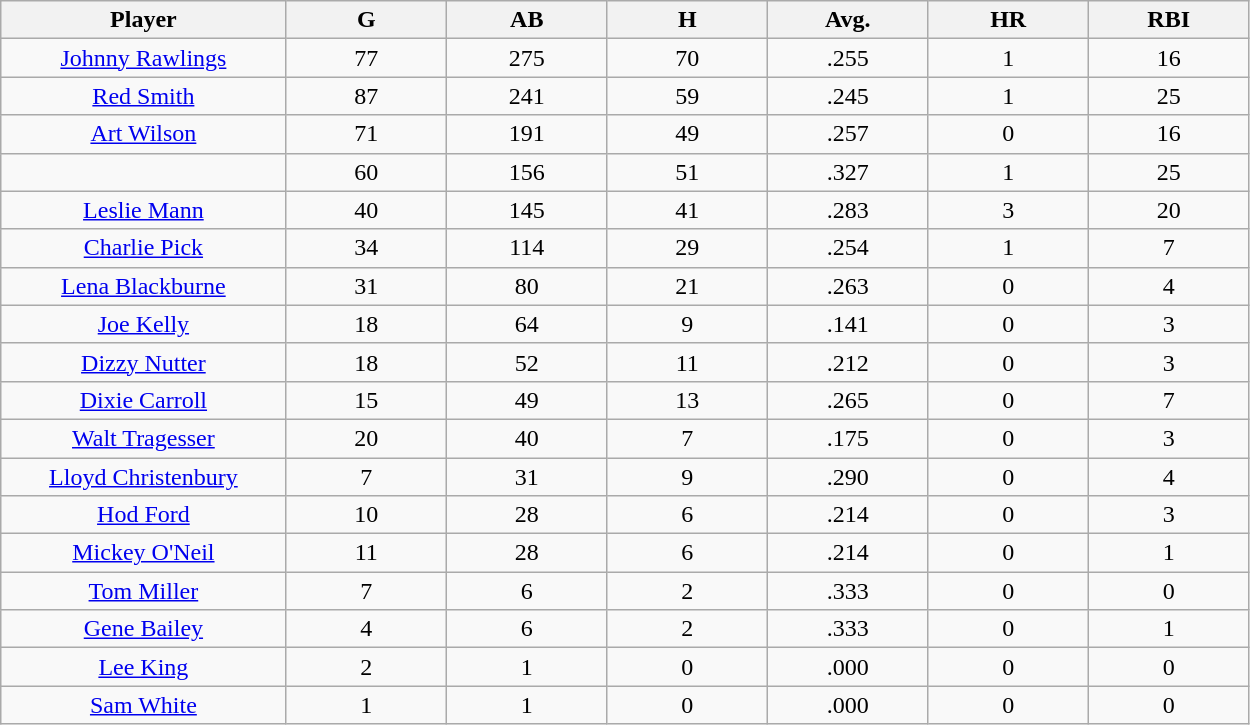<table class="wikitable sortable">
<tr>
<th bgcolor="#DDDDFF" width="16%">Player</th>
<th bgcolor="#DDDDFF" width="9%">G</th>
<th bgcolor="#DDDDFF" width="9%">AB</th>
<th bgcolor="#DDDDFF" width="9%">H</th>
<th bgcolor="#DDDDFF" width="9%">Avg.</th>
<th bgcolor="#DDDDFF" width="9%">HR</th>
<th bgcolor="#DDDDFF" width="9%">RBI</th>
</tr>
<tr align="center">
<td><a href='#'>Johnny Rawlings</a></td>
<td>77</td>
<td>275</td>
<td>70</td>
<td>.255</td>
<td>1</td>
<td>16</td>
</tr>
<tr align=center>
<td><a href='#'>Red Smith</a></td>
<td>87</td>
<td>241</td>
<td>59</td>
<td>.245</td>
<td>1</td>
<td>25</td>
</tr>
<tr align=center>
<td><a href='#'>Art Wilson</a></td>
<td>71</td>
<td>191</td>
<td>49</td>
<td>.257</td>
<td>0</td>
<td>16</td>
</tr>
<tr align=center>
<td></td>
<td>60</td>
<td>156</td>
<td>51</td>
<td>.327</td>
<td>1</td>
<td>25</td>
</tr>
<tr align="center">
<td><a href='#'>Leslie Mann</a></td>
<td>40</td>
<td>145</td>
<td>41</td>
<td>.283</td>
<td>3</td>
<td>20</td>
</tr>
<tr align=center>
<td><a href='#'>Charlie Pick</a></td>
<td>34</td>
<td>114</td>
<td>29</td>
<td>.254</td>
<td>1</td>
<td>7</td>
</tr>
<tr align=center>
<td><a href='#'>Lena Blackburne</a></td>
<td>31</td>
<td>80</td>
<td>21</td>
<td>.263</td>
<td>0</td>
<td>4</td>
</tr>
<tr align=center>
<td><a href='#'>Joe Kelly</a></td>
<td>18</td>
<td>64</td>
<td>9</td>
<td>.141</td>
<td>0</td>
<td>3</td>
</tr>
<tr align=center>
<td><a href='#'>Dizzy Nutter</a></td>
<td>18</td>
<td>52</td>
<td>11</td>
<td>.212</td>
<td>0</td>
<td>3</td>
</tr>
<tr align=center>
<td><a href='#'>Dixie Carroll</a></td>
<td>15</td>
<td>49</td>
<td>13</td>
<td>.265</td>
<td>0</td>
<td>7</td>
</tr>
<tr align=center>
<td><a href='#'>Walt Tragesser</a></td>
<td>20</td>
<td>40</td>
<td>7</td>
<td>.175</td>
<td>0</td>
<td>3</td>
</tr>
<tr align=center>
<td><a href='#'>Lloyd Christenbury</a></td>
<td>7</td>
<td>31</td>
<td>9</td>
<td>.290</td>
<td>0</td>
<td>4</td>
</tr>
<tr align=center>
<td><a href='#'>Hod Ford</a></td>
<td>10</td>
<td>28</td>
<td>6</td>
<td>.214</td>
<td>0</td>
<td>3</td>
</tr>
<tr align=center>
<td><a href='#'>Mickey O'Neil</a></td>
<td>11</td>
<td>28</td>
<td>6</td>
<td>.214</td>
<td>0</td>
<td>1</td>
</tr>
<tr align=center>
<td><a href='#'>Tom Miller</a></td>
<td>7</td>
<td>6</td>
<td>2</td>
<td>.333</td>
<td>0</td>
<td>0</td>
</tr>
<tr align=center>
<td><a href='#'>Gene Bailey</a></td>
<td>4</td>
<td>6</td>
<td>2</td>
<td>.333</td>
<td>0</td>
<td>1</td>
</tr>
<tr align=center>
<td><a href='#'>Lee King</a></td>
<td>2</td>
<td>1</td>
<td>0</td>
<td>.000</td>
<td>0</td>
<td>0</td>
</tr>
<tr align=center>
<td><a href='#'>Sam White</a></td>
<td>1</td>
<td>1</td>
<td>0</td>
<td>.000</td>
<td>0</td>
<td>0</td>
</tr>
</table>
